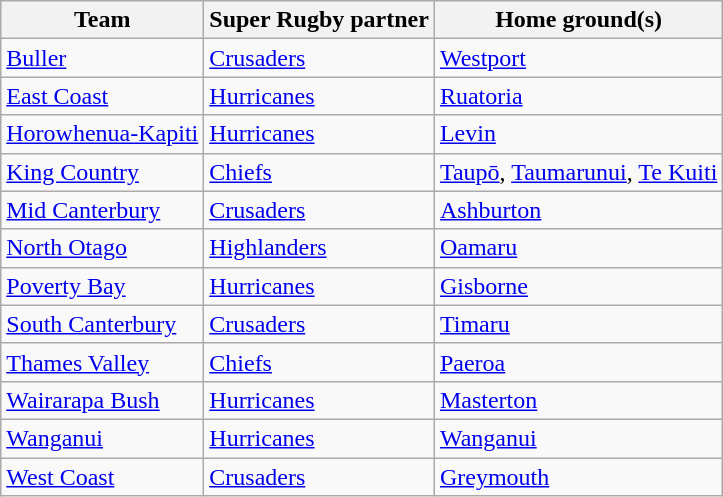<table class="wikitable sortable">
<tr>
<th>Team</th>
<th>Super Rugby partner</th>
<th>Home ground(s)</th>
</tr>
<tr>
<td><a href='#'>Buller</a></td>
<td><a href='#'>Crusaders</a></td>
<td><a href='#'>Westport</a></td>
</tr>
<tr>
<td><a href='#'>East Coast</a></td>
<td><a href='#'>Hurricanes</a></td>
<td><a href='#'>Ruatoria</a></td>
</tr>
<tr>
<td><a href='#'>Horowhenua-Kapiti</a></td>
<td><a href='#'>Hurricanes</a></td>
<td><a href='#'>Levin</a></td>
</tr>
<tr>
<td><a href='#'>King Country</a></td>
<td><a href='#'>Chiefs</a></td>
<td><a href='#'>Taupō</a>, <a href='#'>Taumarunui</a>, <a href='#'>Te Kuiti</a></td>
</tr>
<tr>
<td><a href='#'>Mid Canterbury</a></td>
<td><a href='#'>Crusaders</a></td>
<td><a href='#'>Ashburton</a></td>
</tr>
<tr>
<td><a href='#'>North Otago</a></td>
<td><a href='#'>Highlanders</a></td>
<td><a href='#'>Oamaru</a></td>
</tr>
<tr>
<td><a href='#'>Poverty Bay</a></td>
<td><a href='#'>Hurricanes</a></td>
<td><a href='#'>Gisborne</a></td>
</tr>
<tr>
<td><a href='#'>South Canterbury</a></td>
<td><a href='#'>Crusaders</a></td>
<td><a href='#'>Timaru</a></td>
</tr>
<tr>
<td><a href='#'>Thames Valley</a></td>
<td><a href='#'>Chiefs</a></td>
<td><a href='#'>Paeroa</a></td>
</tr>
<tr>
<td><a href='#'>Wairarapa Bush</a></td>
<td><a href='#'>Hurricanes</a></td>
<td><a href='#'>Masterton</a></td>
</tr>
<tr>
<td><a href='#'>Wanganui</a></td>
<td><a href='#'>Hurricanes</a></td>
<td><a href='#'>Wanganui</a></td>
</tr>
<tr>
<td><a href='#'>West Coast</a></td>
<td><a href='#'>Crusaders</a></td>
<td><a href='#'>Greymouth</a></td>
</tr>
</table>
